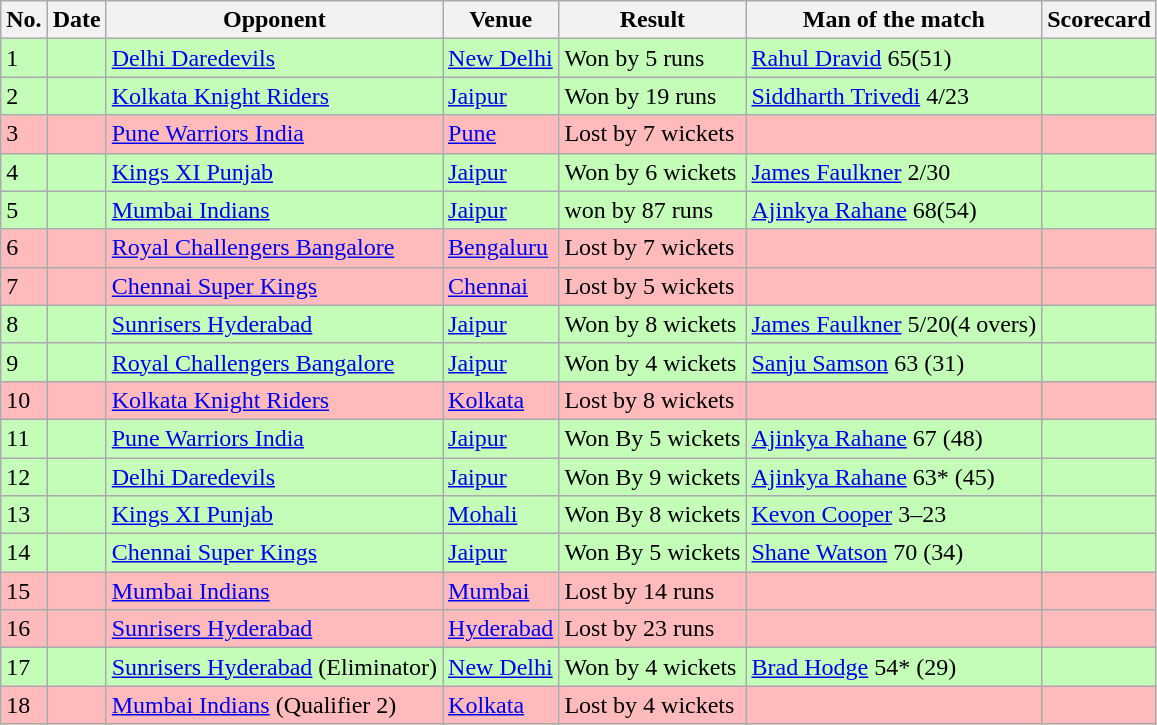<table class="wikitable sortable">
<tr>
<th>No.</th>
<th>Date</th>
<th>Opponent</th>
<th>Venue</th>
<th>Result</th>
<th>Man of the match</th>
<th>Scorecard</th>
</tr>
<tr style="background:#c3fdb8;">
<td>1</td>
<td></td>
<td><a href='#'>Delhi Daredevils</a></td>
<td><a href='#'>New Delhi</a></td>
<td>Won by 5 runs</td>
<td><a href='#'>Rahul Dravid</a> 65(51)</td>
<td></td>
</tr>
<tr style="background:#c3fdb8;">
<td>2</td>
<td></td>
<td><a href='#'>Kolkata Knight Riders</a></td>
<td><a href='#'>Jaipur</a></td>
<td>Won by 19 runs</td>
<td><a href='#'>Siddharth Trivedi</a> 4/23</td>
<td></td>
</tr>
<tr style="background:#fbb;">
<td>3</td>
<td></td>
<td><a href='#'>Pune Warriors India</a></td>
<td><a href='#'>Pune</a></td>
<td>Lost by 7 wickets</td>
<td></td>
<td></td>
</tr>
<tr style="background:#c3fdb8;">
<td>4</td>
<td></td>
<td><a href='#'>Kings XI Punjab</a></td>
<td><a href='#'>Jaipur</a></td>
<td>Won by 6 wickets</td>
<td><a href='#'>James Faulkner</a> 2/30</td>
<td></td>
</tr>
<tr style="background:#c3fdb8;">
<td>5</td>
<td></td>
<td><a href='#'>Mumbai Indians</a></td>
<td><a href='#'>Jaipur</a></td>
<td>won by 87 runs</td>
<td><a href='#'>Ajinkya Rahane</a> 68(54)</td>
<td></td>
</tr>
<tr style="background:#fbb;">
<td>6</td>
<td></td>
<td><a href='#'>Royal Challengers Bangalore</a></td>
<td><a href='#'>Bengaluru</a></td>
<td>Lost by 7 wickets</td>
<td></td>
<td></td>
</tr>
<tr style="background:#fbb;">
<td>7</td>
<td></td>
<td><a href='#'>Chennai Super Kings</a></td>
<td><a href='#'>Chennai</a></td>
<td>Lost by 5 wickets</td>
<td></td>
<td></td>
</tr>
<tr style="background:#c3fdb8;">
<td>8</td>
<td></td>
<td><a href='#'>Sunrisers Hyderabad</a></td>
<td><a href='#'>Jaipur</a></td>
<td>Won by 8 wickets</td>
<td><a href='#'>James Faulkner</a>  5/20(4 overs)</td>
<td></td>
</tr>
<tr style="background:#c3fdb8;">
<td>9</td>
<td></td>
<td><a href='#'>Royal Challengers Bangalore</a></td>
<td><a href='#'>Jaipur</a></td>
<td>Won by 4 wickets</td>
<td><a href='#'>Sanju Samson</a>  63 (31)</td>
<td></td>
</tr>
<tr style="background:#fbb;">
<td>10</td>
<td></td>
<td><a href='#'>Kolkata Knight Riders</a></td>
<td><a href='#'>Kolkata</a></td>
<td>Lost by 8 wickets</td>
<td></td>
<td></td>
</tr>
<tr style="background:#c3fdb8;">
<td>11</td>
<td></td>
<td><a href='#'>Pune Warriors India</a></td>
<td><a href='#'>Jaipur</a></td>
<td>Won By 5 wickets</td>
<td><a href='#'>Ajinkya Rahane</a> 67 (48)</td>
<td></td>
</tr>
<tr style="background:#c3fdb8;">
<td>12</td>
<td></td>
<td><a href='#'>Delhi Daredevils</a></td>
<td><a href='#'>Jaipur</a></td>
<td>Won By 9 wickets</td>
<td><a href='#'>Ajinkya Rahane</a> 63* (45)</td>
<td></td>
</tr>
<tr style="background:#c3fdb8;">
<td>13</td>
<td></td>
<td><a href='#'>Kings XI Punjab</a></td>
<td><a href='#'>Mohali</a></td>
<td>Won By 8 wickets</td>
<td><a href='#'>Kevon Cooper</a> 3–23</td>
<td></td>
</tr>
<tr style="background:#c3fdb8;">
<td>14</td>
<td></td>
<td><a href='#'>Chennai Super Kings</a></td>
<td><a href='#'>Jaipur</a></td>
<td>Won By 5 wickets</td>
<td><a href='#'>Shane Watson</a> 70 (34)</td>
<td></td>
</tr>
<tr style="background:#fbb;">
<td>15</td>
<td></td>
<td><a href='#'>Mumbai Indians</a></td>
<td><a href='#'>Mumbai</a></td>
<td>Lost by 14 runs</td>
<td></td>
<td></td>
</tr>
<tr style="background:#fbb;">
<td>16</td>
<td></td>
<td><a href='#'>Sunrisers Hyderabad</a></td>
<td><a href='#'>Hyderabad</a></td>
<td>Lost by 23 runs</td>
<td></td>
<td></td>
</tr>
<tr style="background:#c3fdb8;">
<td>17</td>
<td></td>
<td><a href='#'>Sunrisers Hyderabad</a> (Eliminator)</td>
<td><a href='#'>New Delhi</a></td>
<td>Won by 4 wickets</td>
<td><a href='#'>Brad Hodge</a> 54* (29)</td>
<td></td>
</tr>
<tr style="background:#fbb;">
<td>18</td>
<td></td>
<td><a href='#'>Mumbai Indians</a> (Qualifier 2)</td>
<td><a href='#'>Kolkata</a></td>
<td>Lost by 4 wickets</td>
<td></td>
<td></td>
</tr>
</table>
